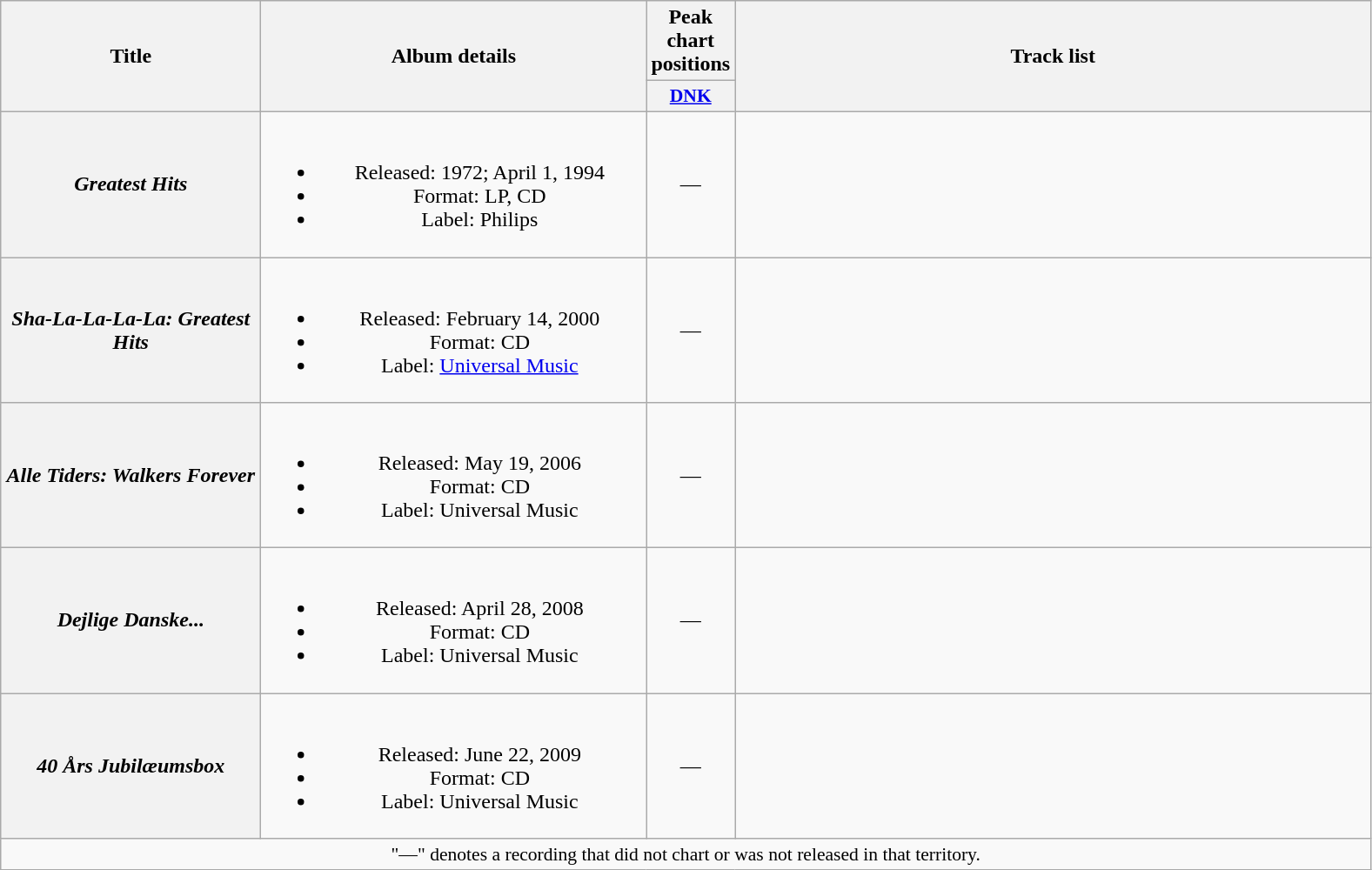<table class="wikitable plainrowheaders" style="text-align:center;">
<tr>
<th scope="col" rowspan="2" style="width:12em;">Title</th>
<th scope="col" rowspan="2" style="width:18em;">Album details</th>
<th scope="col" colspan="1">Peak chart positions</th>
<th scope="col" rowspan="2" style="width:30em;">Track list</th>
</tr>
<tr>
<th scope="col" style="width:2.5em;font-size:90%;"><a href='#'>DNK</a></th>
</tr>
<tr>
<th scope="row"><em>Greatest Hits</em></th>
<td><br><ul><li>Released: 1972; April 1, 1994</li><li>Format: LP, CD</li><li>Label: Philips</li></ul></td>
<td>—</td>
<td><br>

</td>
</tr>
<tr>
<th scope="row"><em>Sha-La-La-La-La: Greatest Hits</em></th>
<td><br><ul><li>Released: February 14, 2000</li><li>Format: CD</li><li>Label: <a href='#'>Universal Music</a></li></ul></td>
<td>—</td>
<td><br>
</td>
</tr>
<tr>
<th scope="row"><em>Alle Tiders: Walkers Forever</em></th>
<td><br><ul><li>Released: May 19, 2006</li><li>Format: CD</li><li>Label: Universal Music</li></ul></td>
<td>—</td>
<td><br></td>
</tr>
<tr>
<th scope="row"><em>Dejlige Danske...</em></th>
<td><br><ul><li>Released: April 28, 2008</li><li>Format: CD</li><li>Label: Universal Music</li></ul></td>
<td>—</td>
<td><br>
</td>
</tr>
<tr>
<th scope="row"><em>40 Års Jubilæumsbox</em></th>
<td><br><ul><li>Released: June 22, 2009</li><li>Format: CD</li><li>Label: Universal Music</li></ul></td>
<td>—</td>
<td><br>


</td>
</tr>
<tr>
<td colspan="4" style="font-size:90%">"—" denotes a recording that did not chart or was not released in that territory.</td>
</tr>
</table>
